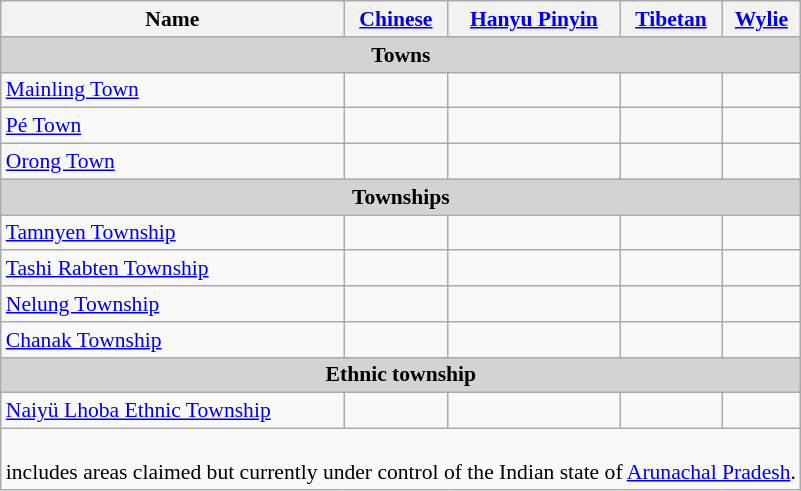<table class="wikitable"  style="font-size:90%;" align=center>
<tr>
<th>Name</th>
<th><a href='#'>Chinese</a></th>
<th><a href='#'>Hanyu Pinyin</a></th>
<th><a href='#'>Tibetan</a></th>
<th><a href='#'>Wylie</a></th>
</tr>
<tr --------->
<td colspan="5"  style="text-align:center; background:#d3d3d3;"><strong>Towns</strong></td>
</tr>
<tr --------->
<td><a href='#'>Mainling Town</a></td>
<td></td>
<td></td>
<td></td>
<td></td>
</tr>
<tr>
<td><a href='#'>Pé Town</a></td>
<td></td>
<td></td>
<td></td>
<td></td>
</tr>
<tr>
<td><a href='#'>Orong Town</a></td>
<td></td>
<td></td>
<td></td>
<td></td>
</tr>
<tr --------->
<td colspan="5"  style="text-align:center; background:#d3d3d3;"><strong>Townships</strong></td>
</tr>
<tr --------->
<td><a href='#'>Tamnyen Township</a></td>
<td></td>
<td></td>
<td></td>
<td></td>
</tr>
<tr>
<td><a href='#'>Tashi Rabten Township</a></td>
<td></td>
<td></td>
<td></td>
<td></td>
</tr>
<tr>
<td><a href='#'>Nelung Township</a></td>
<td></td>
<td></td>
<td></td>
<td></td>
</tr>
<tr>
<td><a href='#'>Chanak Township</a></td>
<td></td>
<td></td>
<td></td>
<td></td>
</tr>
<tr --------->
<td colspan="5"  style="text-align:center; background:#d3d3d3;"><strong>Ethnic township</strong></td>
</tr>
<tr --------->
<td><a href='#'>Naiyü Lhoba Ethnic Township</a></td>
<td></td>
<td></td>
<td></td>
<td></td>
</tr>
<tr>
<td colspan="8"><div><br> includes areas claimed but currently under control of the Indian state of <a href='#'>Arunachal Pradesh</a>.
</div></td>
</tr>
</table>
